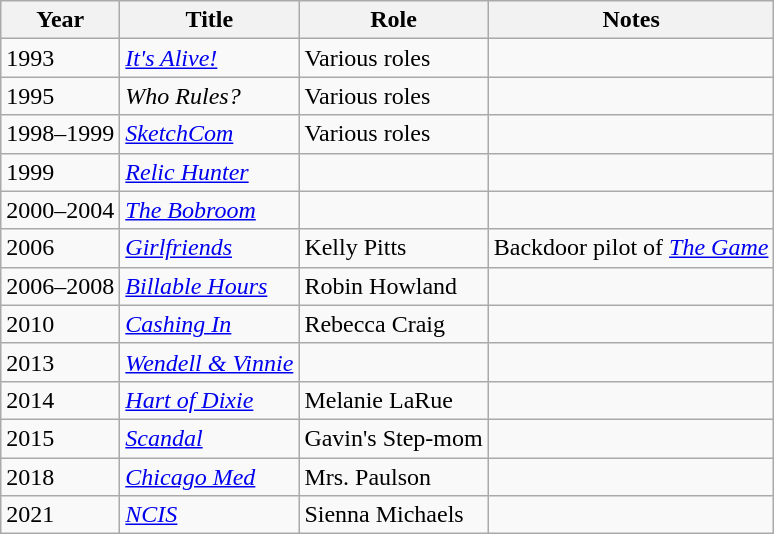<table class="wikitable sortable">
<tr>
<th>Year</th>
<th>Title</th>
<th>Role</th>
<th class="unsortable">Notes</th>
</tr>
<tr>
<td>1993</td>
<td><em><a href='#'>It's Alive!</a></em></td>
<td>Various roles</td>
<td></td>
</tr>
<tr>
<td>1995</td>
<td><em>Who Rules?</em></td>
<td>Various roles</td>
<td></td>
</tr>
<tr>
<td>1998–1999</td>
<td><em><a href='#'>SketchCom</a></em></td>
<td>Various roles</td>
<td></td>
</tr>
<tr>
<td>1999</td>
<td><em><a href='#'>Relic Hunter</a></em></td>
<td></td>
<td></td>
</tr>
<tr>
<td>2000–2004</td>
<td data-sort-value="Bobroom, The"><em><a href='#'>The Bobroom</a></em></td>
<td></td>
<td></td>
</tr>
<tr>
<td>2006</td>
<td><em><a href='#'>Girlfriends</a></em></td>
<td>Kelly Pitts</td>
<td>Backdoor pilot of <em><a href='#'>The Game</a></em></td>
</tr>
<tr>
<td>2006–2008</td>
<td><em><a href='#'>Billable Hours</a></em></td>
<td>Robin Howland</td>
<td></td>
</tr>
<tr>
<td>2010</td>
<td><em><a href='#'>Cashing In</a></em></td>
<td>Rebecca Craig</td>
<td></td>
</tr>
<tr>
<td>2013</td>
<td><em><a href='#'>Wendell & Vinnie</a></em></td>
<td></td>
<td></td>
</tr>
<tr>
<td>2014</td>
<td><em><a href='#'>Hart of Dixie</a></em></td>
<td>Melanie LaRue</td>
<td></td>
</tr>
<tr>
<td>2015</td>
<td><em><a href='#'>Scandal</a></em></td>
<td>Gavin's Step-mom</td>
<td></td>
</tr>
<tr>
<td>2018</td>
<td><em><a href='#'>Chicago Med</a></em></td>
<td>Mrs. Paulson</td>
<td></td>
</tr>
<tr>
<td>2021</td>
<td><em><a href='#'>NCIS</a></em></td>
<td>Sienna Michaels</td>
<td></td>
</tr>
</table>
